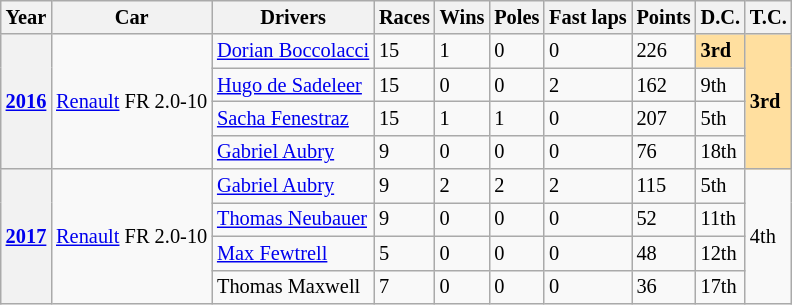<table class="wikitable" style="font-size:85%">
<tr>
<th>Year</th>
<th>Car</th>
<th>Drivers</th>
<th>Races</th>
<th>Wins</th>
<th>Poles</th>
<th>Fast laps</th>
<th>Points</th>
<th>D.C.</th>
<th>T.C.</th>
</tr>
<tr>
<th rowspan=4><a href='#'>2016</a></th>
<td rowspan=4><a href='#'>Renault</a> FR 2.0-10</td>
<td> <a href='#'>Dorian Boccolacci</a></td>
<td>15</td>
<td>1</td>
<td>0</td>
<td>0</td>
<td>226</td>
<td style=background:#FFDF9F><strong>3rd</strong></td>
<td rowspan=4 style=background:#FFDF9F><strong>3rd</strong></td>
</tr>
<tr>
<td> <a href='#'>Hugo de Sadeleer</a></td>
<td>15</td>
<td>0</td>
<td>0</td>
<td>2</td>
<td>162</td>
<td>9th</td>
</tr>
<tr>
<td> <a href='#'>Sacha Fenestraz</a></td>
<td>15</td>
<td>1</td>
<td>1</td>
<td>0</td>
<td>207</td>
<td>5th</td>
</tr>
<tr>
<td> <a href='#'>Gabriel Aubry</a></td>
<td>9</td>
<td>0</td>
<td>0</td>
<td>0</td>
<td>76</td>
<td>18th</td>
</tr>
<tr>
<th rowspan=4><a href='#'>2017</a></th>
<td rowspan=4><a href='#'>Renault</a> FR 2.0-10</td>
<td> <a href='#'>Gabriel Aubry</a></td>
<td>9</td>
<td>2</td>
<td>2</td>
<td>2</td>
<td>115</td>
<td>5th</td>
<td rowspan=4>4th</td>
</tr>
<tr>
<td> <a href='#'>Thomas Neubauer</a></td>
<td>9</td>
<td>0</td>
<td>0</td>
<td>0</td>
<td>52</td>
<td>11th</td>
</tr>
<tr>
<td> <a href='#'>Max Fewtrell</a></td>
<td>5</td>
<td>0</td>
<td>0</td>
<td>0</td>
<td>48</td>
<td>12th</td>
</tr>
<tr>
<td> Thomas Maxwell</td>
<td>7</td>
<td>0</td>
<td>0</td>
<td>0</td>
<td>36</td>
<td>17th</td>
</tr>
</table>
